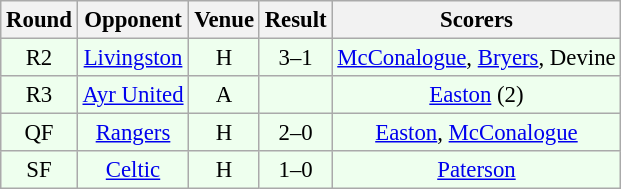<table class="wikitable sortable" style="font-size:95%; text-align:center">
<tr>
<th>Round</th>
<th>Opponent</th>
<th>Venue</th>
<th>Result</th>
<th>Scorers</th>
</tr>
<tr style="background:#efe;">
<td>R2</td>
<td><a href='#'>Livingston</a></td>
<td>H</td>
<td>3–1</td>
<td><a href='#'>McConalogue</a>, <a href='#'>Bryers</a>, Devine</td>
</tr>
<tr style="background:#efe;">
<td>R3</td>
<td><a href='#'>Ayr United</a></td>
<td>A</td>
<td></td>
<td><a href='#'>Easton</a> (2)</td>
</tr>
<tr style="background:#efe;">
<td>QF</td>
<td><a href='#'>Rangers</a></td>
<td>H</td>
<td>2–0</td>
<td><a href='#'>Easton</a>, <a href='#'>McConalogue</a></td>
</tr>
<tr style="background:#efe;">
<td>SF</td>
<td><a href='#'>Celtic</a></td>
<td>H</td>
<td>1–0</td>
<td><a href='#'>Paterson</a></td>
</tr>
</table>
